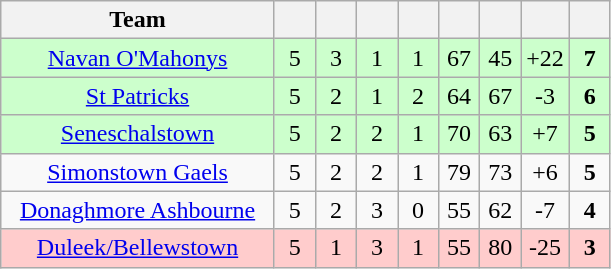<table class="wikitable" style="text-align:center">
<tr>
<th width="175">Team</th>
<th width="20"></th>
<th width="20"></th>
<th width="20"></th>
<th width="20"></th>
<th width="20"></th>
<th width="20"></th>
<th width="20"></th>
<th width="20"></th>
</tr>
<tr style="background:#cfc;">
<td><a href='#'>Navan O'Mahonys</a></td>
<td>5</td>
<td>3</td>
<td>1</td>
<td>1</td>
<td>67</td>
<td>45</td>
<td>+22</td>
<td><strong>7</strong></td>
</tr>
<tr style="background:#cfc;">
<td><a href='#'>St Patricks</a></td>
<td>5</td>
<td>2</td>
<td>1</td>
<td>2</td>
<td>64</td>
<td>67</td>
<td>-3</td>
<td><strong>6</strong></td>
</tr>
<tr style="background:#cfc;">
<td><a href='#'>Seneschalstown</a></td>
<td>5</td>
<td>2</td>
<td>2</td>
<td>1</td>
<td>70</td>
<td>63</td>
<td>+7</td>
<td><strong>5</strong></td>
</tr>
<tr>
<td><a href='#'>Simonstown Gaels</a></td>
<td>5</td>
<td>2</td>
<td>2</td>
<td>1</td>
<td>79</td>
<td>73</td>
<td>+6</td>
<td><strong>5</strong></td>
</tr>
<tr>
<td><a href='#'>Donaghmore Ashbourne</a></td>
<td>5</td>
<td>2</td>
<td>3</td>
<td>0</td>
<td>55</td>
<td>62</td>
<td>-7</td>
<td><strong>4</strong></td>
</tr>
<tr style="background:#fcc;">
<td><a href='#'>Duleek/Bellewstown</a></td>
<td>5</td>
<td>1</td>
<td>3</td>
<td>1</td>
<td>55</td>
<td>80</td>
<td>-25</td>
<td><strong>3</strong></td>
</tr>
</table>
